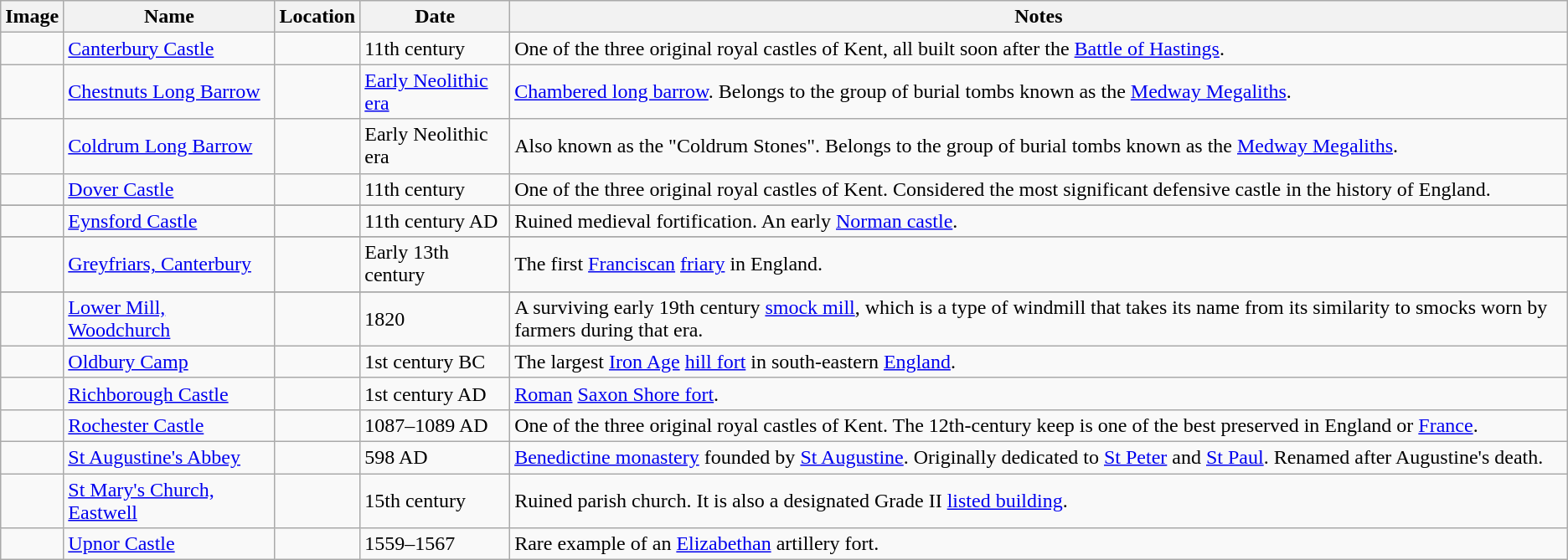<table class="wikitable sortable">
<tr>
<th class="unsortable">Image</th>
<th>Name</th>
<th>Location</th>
<th>Date</th>
<th class="unsortable">Notes</th>
</tr>
<tr>
<td></td>
<td><a href='#'>Canterbury Castle</a></td>
<td></td>
<td>11th century</td>
<td>One of the three original royal castles of Kent, all built soon after the <a href='#'>Battle of Hastings</a>.</td>
</tr>
<tr>
<td></td>
<td><a href='#'>Chestnuts Long Barrow</a></td>
<td></td>
<td><a href='#'>Early Neolithic era</a></td>
<td><a href='#'>Chambered long barrow</a>. Belongs to the group of burial tombs known as the <a href='#'>Medway Megaliths</a>.</td>
</tr>
<tr>
<td></td>
<td><a href='#'>Coldrum Long Barrow</a></td>
<td></td>
<td>Early Neolithic era</td>
<td>Also known as the "Coldrum Stones". Belongs to the group of burial tombs known as the <a href='#'>Medway Megaliths</a>.</td>
</tr>
<tr>
<td></td>
<td><a href='#'>Dover Castle</a></td>
<td></td>
<td>11th century</td>
<td>One of the three original royal castles of Kent. Considered the most significant defensive castle in the history of England.</td>
</tr>
<tr>
</tr>
<tr>
<td></td>
<td><a href='#'>Eynsford Castle</a></td>
<td></td>
<td>11th century AD</td>
<td>Ruined medieval fortification. An early <a href='#'>Norman castle</a>.</td>
</tr>
<tr>
</tr>
<tr>
<td></td>
<td><a href='#'>Greyfriars, Canterbury</a></td>
<td></td>
<td>Early 13th century</td>
<td>The first <a href='#'>Franciscan</a> <a href='#'>friary</a> in England.</td>
</tr>
<tr>
</tr>
<tr>
<td></td>
<td><a href='#'>Lower Mill, Woodchurch</a></td>
<td></td>
<td>1820</td>
<td>A surviving early 19th century <a href='#'>smock mill</a>, which is a type of windmill that takes its name from its similarity to smocks worn by farmers during that era.</td>
</tr>
<tr>
<td></td>
<td><a href='#'>Oldbury Camp</a></td>
<td></td>
<td>1st century BC</td>
<td>The largest <a href='#'>Iron Age</a> <a href='#'>hill fort</a> in south-eastern <a href='#'>England</a>.</td>
</tr>
<tr>
<td></td>
<td><a href='#'>Richborough Castle</a></td>
<td></td>
<td>1st century AD</td>
<td><a href='#'>Roman</a> <a href='#'>Saxon Shore fort</a>.</td>
</tr>
<tr>
<td></td>
<td><a href='#'>Rochester Castle</a></td>
<td></td>
<td>1087–1089 AD</td>
<td>One of the three original royal castles of Kent. The 12th-century keep is one of the best preserved in England or <a href='#'>France</a>.</td>
</tr>
<tr>
<td></td>
<td><a href='#'>St Augustine's Abbey</a></td>
<td></td>
<td>598 AD</td>
<td><a href='#'>Benedictine monastery</a> founded by <a href='#'>St Augustine</a>. Originally dedicated to <a href='#'>St Peter</a> and <a href='#'>St Paul</a>. Renamed after Augustine's death.</td>
</tr>
<tr>
<td></td>
<td><a href='#'>St Mary's Church, Eastwell</a></td>
<td></td>
<td>15th century</td>
<td>Ruined parish church. It is also a designated Grade II <a href='#'>listed building</a>.</td>
</tr>
<tr>
<td></td>
<td><a href='#'>Upnor Castle</a></td>
<td></td>
<td>1559–1567</td>
<td>Rare example of an <a href='#'>Elizabethan</a> artillery fort.</td>
</tr>
</table>
